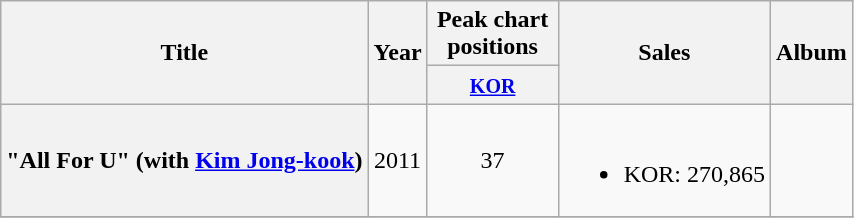<table class="wikitable plainrowheaders" style="text-align:center;">
<tr>
<th rowspan="2" scope="col">Title</th>
<th rowspan="2" scope="col">Year</th>
<th colspan="1" scope="col" style="width:5em;">Peak chart positions</th>
<th rowspan="2" scope="col">Sales</th>
<th rowspan="2" scope="col">Album</th>
</tr>
<tr>
<th><small><a href='#'>KOR</a></small><br></th>
</tr>
<tr>
<th scope="row">"All For U" (with <a href='#'>Kim Jong-kook</a>)</th>
<td>2011</td>
<td>37</td>
<td><br><ul><li>KOR: 270,865</li></ul></td>
<td></td>
</tr>
<tr>
</tr>
</table>
